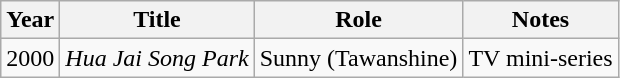<table class="wikitable sortable">
<tr>
<th>Year</th>
<th>Title</th>
<th>Role</th>
<th class="unsortable">Notes</th>
</tr>
<tr>
<td>2000</td>
<td><em>Hua Jai Song Park</em></td>
<td>Sunny (Tawanshine)</td>
<td>TV mini-series</td>
</tr>
</table>
